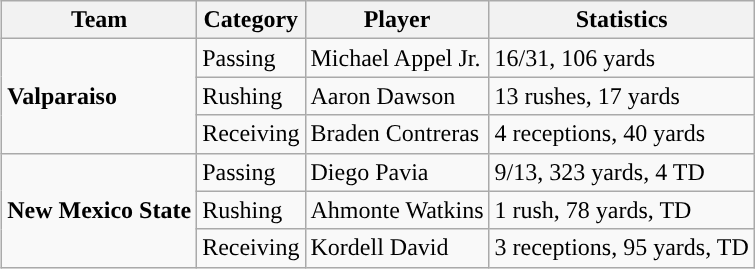<table class="wikitable" style="float: right;">
<tr>
<th>Team</th>
<th>Category</th>
<th>Player</th>
<th>Statistics</th>
</tr>
<tr>
<td rowspan=3><strong>Valparaiso</strong></td>
<td>Passing</td>
<td>Michael Appel Jr.</td>
<td>16/31, 106 yards</td>
</tr>
<tr>
<td>Rushing</td>
<td>Aaron Dawson</td>
<td>13 rushes, 17 yards</td>
</tr>
<tr>
<td>Receiving</td>
<td>Braden Contreras</td>
<td>4 receptions, 40 yards</td>
</tr>
<tr>
<td rowspan=3><strong>New Mexico State</strong></td>
<td>Passing</td>
<td>Diego Pavia</td>
<td>9/13, 323 yards, 4 TD</td>
</tr>
<tr>
<td>Rushing</td>
<td>Ahmonte Watkins</td>
<td>1 rush, 78 yards, TD</td>
</tr>
<tr>
<td>Receiving</td>
<td>Kordell David</td>
<td>3 receptions, 95 yards, TD</td>
</tr>
</table>
